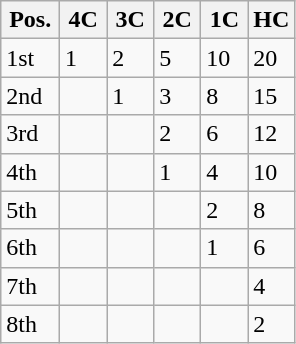<table class="wikitable" text-align:center">
<tr>
<th style="width:20%;">Pos.</th>
<th style="width:16%;">4C</th>
<th style="width:16%;">3C</th>
<th style="width:16%;">2C</th>
<th style="width:16%;">1C</th>
<th style="width:16%;">HC</th>
</tr>
<tr>
<td>1st</td>
<td>1</td>
<td>2</td>
<td>5</td>
<td>10</td>
<td>20</td>
</tr>
<tr>
<td>2nd</td>
<td></td>
<td>1</td>
<td>3</td>
<td>8</td>
<td>15</td>
</tr>
<tr>
<td>3rd</td>
<td></td>
<td></td>
<td>2</td>
<td>6</td>
<td>12</td>
</tr>
<tr>
<td>4th</td>
<td></td>
<td></td>
<td>1</td>
<td>4</td>
<td>10</td>
</tr>
<tr>
<td>5th</td>
<td></td>
<td></td>
<td></td>
<td>2</td>
<td>8</td>
</tr>
<tr>
<td>6th</td>
<td></td>
<td></td>
<td></td>
<td>1</td>
<td>6</td>
</tr>
<tr>
<td>7th</td>
<td></td>
<td></td>
<td></td>
<td></td>
<td>4</td>
</tr>
<tr>
<td>8th</td>
<td></td>
<td></td>
<td></td>
<td></td>
<td>2</td>
</tr>
</table>
